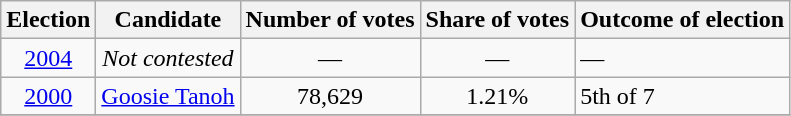<table class="sortable wikitable">
<tr>
<th>Election</th>
<th>Candidate</th>
<th>Number of votes</th>
<th>Share of votes</th>
<th>Outcome of election</th>
</tr>
<tr>
<td align=center><a href='#'>2004</a></td>
<td align=center><em>Not contested</em></td>
<td align=center>—</td>
<td align=center>—</td>
<td align=left>—</td>
</tr>
<tr>
<td align=center><a href='#'>2000</a></td>
<td align=center><a href='#'>Goosie Tanoh</a></td>
<td align=center>78,629</td>
<td align=center>1.21%</td>
<td align=left>5th of 7</td>
</tr>
<tr>
</tr>
</table>
